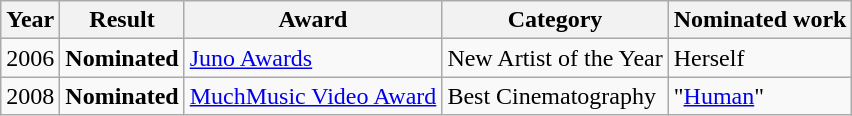<table class="wikitable">
<tr ">
<th>Year</th>
<th>Result</th>
<th>Award</th>
<th>Category</th>
<th>Nominated work</th>
</tr>
<tr>
<td>2006</td>
<td><strong>Nominated</strong></td>
<td><a href='#'>Juno Awards</a></td>
<td>New Artist of the Year</td>
<td>Herself</td>
</tr>
<tr>
<td>2008</td>
<td><strong>Nominated</strong></td>
<td><a href='#'>MuchMusic Video Award</a></td>
<td>Best Cinematography</td>
<td>"<a href='#'>Human</a>"</td>
</tr>
</table>
